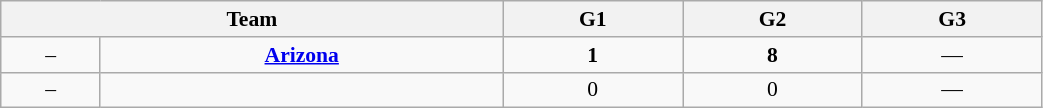<table class="wikitable" style="font-size:90%; width: 55%; text-align: center">
<tr>
<th colspan=2>Team</th>
<th>G1</th>
<th>G2</th>
<th>G3</th>
</tr>
<tr>
<td>–</td>
<td><strong><a href='#'>Arizona</a></strong></td>
<td><strong>1</strong></td>
<td><strong>8</strong></td>
<td>—</td>
</tr>
<tr>
<td>–</td>
<td></td>
<td>0</td>
<td>0</td>
<td>—</td>
</tr>
</table>
